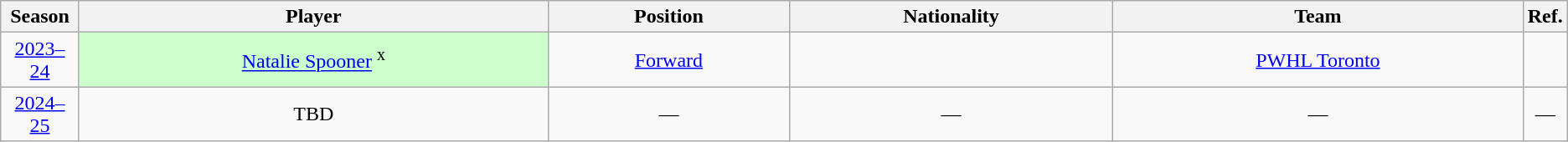<table class="wikitable sortable" style="text-align:center;">
<tr>
<th scope="col" width="5%">Season</th>
<th scope="col">Player</th>
<th scope="col">Position</th>
<th scope="col">Nationality</th>
<th scope="col">Team</th>
<th scope="col" width="1%" class="unsortable">Ref.</th>
</tr>
<tr>
<td><a href='#'>2023–24</a></td>
<td bgcolor=#CCFFCC><a href='#'>Natalie Spooner</a> <sup>x</sup></td>
<td><a href='#'>Forward</a></td>
<td></td>
<td><a href='#'>PWHL Toronto</a></td>
<td></td>
</tr>
<tr>
<td><a href='#'>2024–25</a></td>
<td>TBD</td>
<td>—</td>
<td>—</td>
<td>—</td>
<td>—</td>
</tr>
</table>
